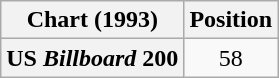<table class="wikitable plainrowheaders" style="text-align:center">
<tr>
<th scope="col">Chart (1993)</th>
<th scope="col">Position</th>
</tr>
<tr>
<th scope="row">US <em>Billboard</em> 200</th>
<td>58</td>
</tr>
</table>
